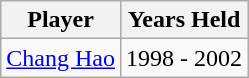<table class="wikitable">
<tr>
<th>Player</th>
<th>Years Held</th>
</tr>
<tr>
<td><a href='#'>Chang Hao</a></td>
<td>1998 - 2002</td>
</tr>
</table>
